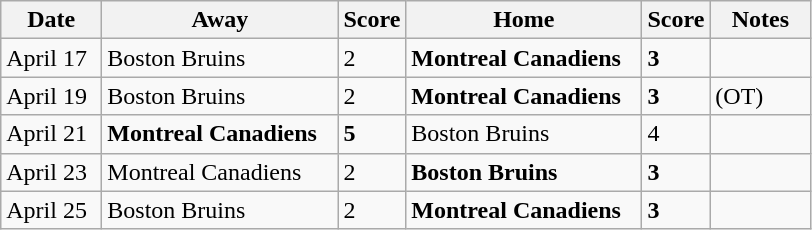<table class="wikitable">
<tr>
<th bgcolor="#DDDDFF" width="60">Date</th>
<th bgcolor="#DDDDFF" width="150">Away</th>
<th bgcolor="#DDDDFF" width="5">Score</th>
<th bgcolor="#DDDDFF" width="150">Home</th>
<th bgcolor="#DDDDFF" width="5">Score</th>
<th bgcolor="#DDDDFF" width="60">Notes</th>
</tr>
<tr>
<td>April 17</td>
<td>Boston Bruins</td>
<td>2</td>
<td><strong>Montreal Canadiens</strong></td>
<td><strong>3</strong></td>
<td></td>
</tr>
<tr>
<td>April 19</td>
<td>Boston Bruins</td>
<td>2</td>
<td><strong>Montreal Canadiens</strong></td>
<td><strong>3</strong></td>
<td>(OT)</td>
</tr>
<tr>
<td>April 21</td>
<td><strong>Montreal Canadiens</strong></td>
<td><strong>5</strong></td>
<td>Boston Bruins</td>
<td>4</td>
<td></td>
</tr>
<tr>
<td>April 23</td>
<td>Montreal Canadiens</td>
<td>2</td>
<td><strong>Boston Bruins</strong></td>
<td><strong>3</strong></td>
<td></td>
</tr>
<tr>
<td>April 25</td>
<td>Boston Bruins</td>
<td>2</td>
<td><strong>Montreal Canadiens</strong></td>
<td><strong>3</strong></td>
<td></td>
</tr>
</table>
